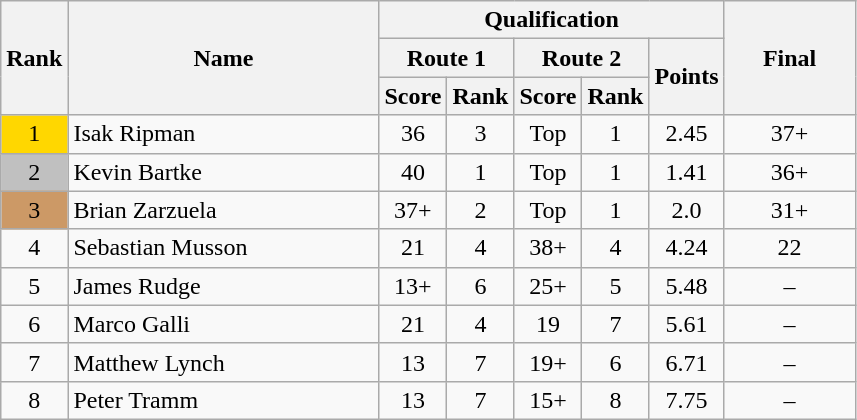<table class="wikitable sortable mw-collapsible" style="text-align:center">
<tr>
<th rowspan="3">Rank</th>
<th rowspan="3" width="200">Name</th>
<th colspan="5" rowspan="1">Qualification</th>
<th rowspan="3" width="80">Final</th>
</tr>
<tr>
<th colspan="2">Route 1</th>
<th colspan="2">Route 2</th>
<th rowspan="2">Points</th>
</tr>
<tr>
<th colspan="1" rowspan="1">Score</th>
<th colspan="1" rowspan="1">Rank</th>
<th colspan="1" rowspan="1">Score</th>
<th colspan="1" rowspan="1">Rank</th>
</tr>
<tr>
<td align="center" style="background: gold">1</td>
<td align="left"> Isak Ripman</td>
<td>36</td>
<td>3</td>
<td>Top</td>
<td>1</td>
<td>2.45</td>
<td>37+</td>
</tr>
<tr>
<td align="center" style="background: silver">2</td>
<td align="left"> Kevin Bartke</td>
<td>40</td>
<td>1</td>
<td>Top</td>
<td>1</td>
<td>1.41</td>
<td>36+</td>
</tr>
<tr>
<td align="center" style="background: #cc9966">3</td>
<td align="left"> Brian Zarzuela</td>
<td>37+</td>
<td>2</td>
<td>Top</td>
<td>1</td>
<td>2.0</td>
<td>31+</td>
</tr>
<tr>
<td align="center">4</td>
<td align="left"> Sebastian Musson</td>
<td>21</td>
<td>4</td>
<td>38+</td>
<td>4</td>
<td>4.24</td>
<td>22</td>
</tr>
<tr>
<td align="center">5</td>
<td align="left"> James Rudge</td>
<td>13+</td>
<td>6</td>
<td>25+</td>
<td>5</td>
<td>5.48</td>
<td>–</td>
</tr>
<tr>
<td align="center">6</td>
<td align="left"> Marco Galli</td>
<td>21</td>
<td>4</td>
<td>19</td>
<td>7</td>
<td>5.61</td>
<td>–</td>
</tr>
<tr>
<td align="center">7</td>
<td align="left"> Matthew Lynch</td>
<td>13</td>
<td>7</td>
<td>19+</td>
<td>6</td>
<td>6.71</td>
<td>–</td>
</tr>
<tr>
<td align="center">8</td>
<td align="left"> Peter Tramm</td>
<td>13</td>
<td>7</td>
<td>15+</td>
<td>8</td>
<td>7.75</td>
<td>–</td>
</tr>
</table>
